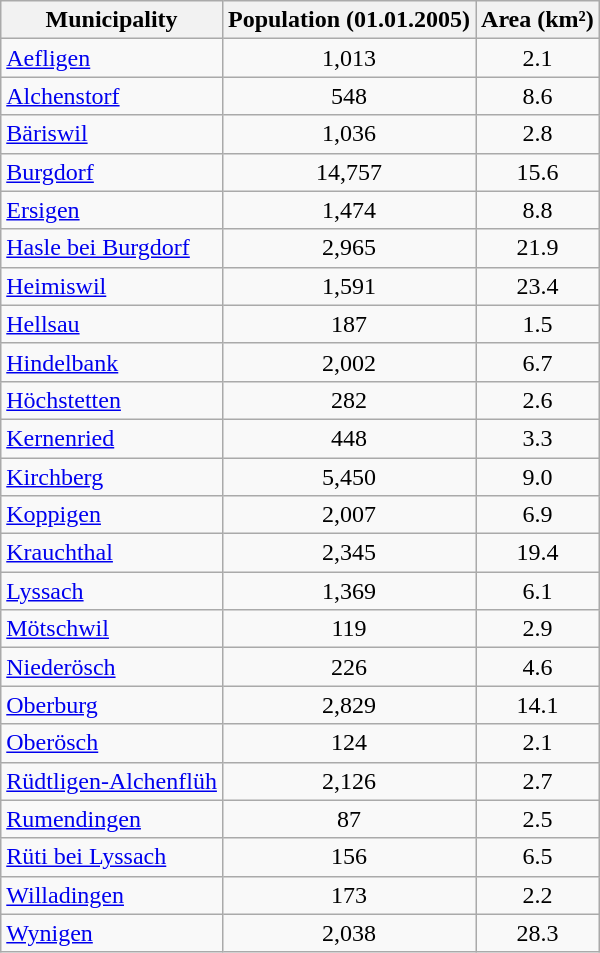<table class="wikitable">
<tr>
<th>Municipality</th>
<th>Population (01.01.2005)</th>
<th>Area (km²)</th>
</tr>
<tr>
<td><a href='#'>Aefligen</a></td>
<td align="center">1,013</td>
<td align="center">2.1</td>
</tr>
<tr>
<td><a href='#'>Alchenstorf</a></td>
<td align="center">548</td>
<td align="center">8.6</td>
</tr>
<tr>
<td><a href='#'>Bäriswil</a></td>
<td align="center">1,036</td>
<td align="center">2.8</td>
</tr>
<tr>
<td><a href='#'>Burgdorf</a></td>
<td align="center">14,757</td>
<td align="center">15.6</td>
</tr>
<tr>
<td><a href='#'>Ersigen</a></td>
<td align="center">1,474</td>
<td align="center">8.8</td>
</tr>
<tr>
<td><a href='#'>Hasle bei Burgdorf</a></td>
<td align="center">2,965</td>
<td align="center">21.9</td>
</tr>
<tr>
<td><a href='#'>Heimiswil</a></td>
<td align="center">1,591</td>
<td align="center">23.4</td>
</tr>
<tr>
<td><a href='#'>Hellsau</a></td>
<td align="center">187</td>
<td align="center">1.5</td>
</tr>
<tr>
<td><a href='#'>Hindelbank</a></td>
<td align="center">2,002</td>
<td align="center">6.7</td>
</tr>
<tr>
<td><a href='#'>Höchstetten</a></td>
<td align="center">282</td>
<td align="center">2.6</td>
</tr>
<tr>
<td><a href='#'>Kernenried</a></td>
<td align="center">448</td>
<td align="center">3.3</td>
</tr>
<tr>
<td><a href='#'>Kirchberg</a></td>
<td align="center">5,450</td>
<td align="center">9.0</td>
</tr>
<tr>
<td><a href='#'>Koppigen</a></td>
<td align="center">2,007</td>
<td align="center">6.9</td>
</tr>
<tr>
<td><a href='#'>Krauchthal</a></td>
<td align="center">2,345</td>
<td align="center">19.4</td>
</tr>
<tr>
<td><a href='#'>Lyssach</a></td>
<td align="center">1,369</td>
<td align="center">6.1</td>
</tr>
<tr>
<td><a href='#'>Mötschwil</a></td>
<td align="center">119</td>
<td align="center">2.9</td>
</tr>
<tr>
<td><a href='#'>Niederösch</a></td>
<td align="center">226</td>
<td align="center">4.6</td>
</tr>
<tr>
<td><a href='#'>Oberburg</a></td>
<td align="center">2,829</td>
<td align="center">14.1</td>
</tr>
<tr>
<td><a href='#'>Oberösch</a></td>
<td align="center">124</td>
<td align="center">2.1</td>
</tr>
<tr>
<td><a href='#'>Rüdtligen-Alchenflüh</a></td>
<td align="center">2,126</td>
<td align="center">2.7</td>
</tr>
<tr>
<td><a href='#'>Rumendingen</a></td>
<td align="center">87</td>
<td align="center">2.5</td>
</tr>
<tr>
<td><a href='#'>Rüti bei Lyssach</a></td>
<td align="center">156</td>
<td align="center">6.5</td>
</tr>
<tr>
<td><a href='#'>Willadingen</a></td>
<td align="center">173</td>
<td align="center">2.2</td>
</tr>
<tr>
<td><a href='#'>Wynigen</a></td>
<td align="center">2,038</td>
<td align="center">28.3</td>
</tr>
</table>
